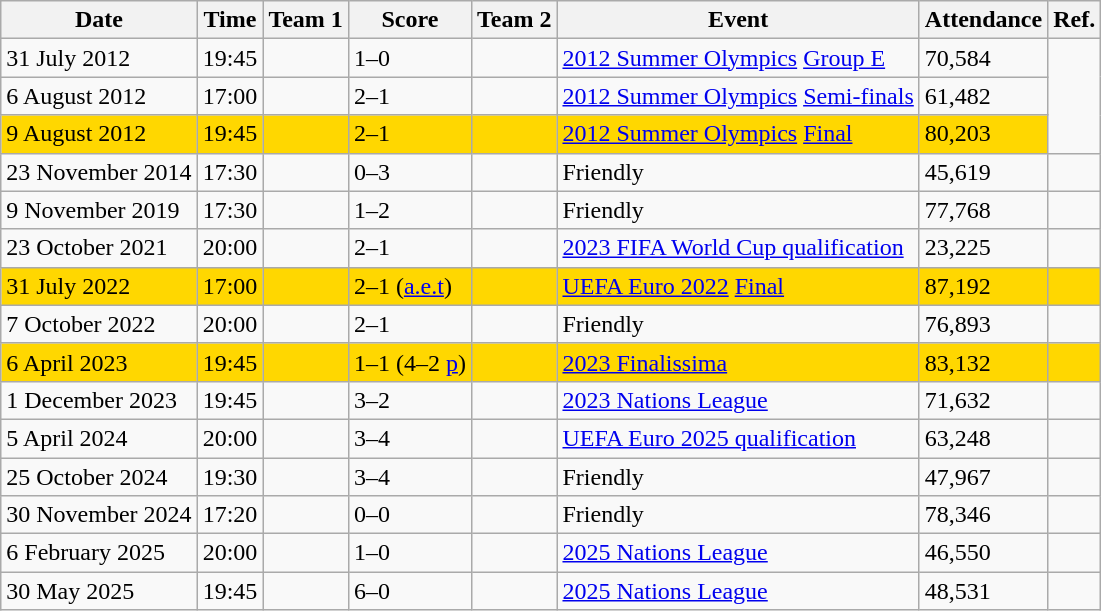<table class="wikitable">
<tr>
<th>Date</th>
<th>Time</th>
<th>Team 1</th>
<th>Score</th>
<th>Team 2</th>
<th>Event</th>
<th>Attendance</th>
<th>Ref.</th>
</tr>
<tr>
<td>31 July 2012</td>
<td>19:45</td>
<td></td>
<td>1–0</td>
<td></td>
<td><a href='#'>2012 Summer Olympics</a> <a href='#'>Group E</a></td>
<td>70,584</td>
<td rowspan="3"></td>
</tr>
<tr>
<td>6 August 2012</td>
<td>17:00</td>
<td></td>
<td>2–1</td>
<td></td>
<td><a href='#'>2012 Summer Olympics</a> <a href='#'>Semi-finals</a></td>
<td>61,482</td>
</tr>
<tr bgcolor=gold>
<td>9 August 2012</td>
<td>19:45</td>
<td></td>
<td>2–1</td>
<td></td>
<td><a href='#'>2012 Summer Olympics</a> <a href='#'>Final</a></td>
<td>80,203</td>
</tr>
<tr>
<td>23 November 2014</td>
<td>17:30</td>
<td></td>
<td>0–3</td>
<td></td>
<td>Friendly</td>
<td>45,619</td>
<td></td>
</tr>
<tr>
<td>9 November 2019</td>
<td>17:30</td>
<td></td>
<td>1–2</td>
<td></td>
<td>Friendly</td>
<td>77,768</td>
<td></td>
</tr>
<tr>
<td>23 October 2021</td>
<td>20:00</td>
<td></td>
<td>2–1</td>
<td></td>
<td><a href='#'>2023 FIFA World Cup qualification</a></td>
<td>23,225</td>
<td></td>
</tr>
<tr bgcolor=gold>
<td>31 July 2022</td>
<td>17:00</td>
<td></td>
<td>2–1 (<a href='#'>a.e.t</a>)</td>
<td></td>
<td><a href='#'>UEFA Euro 2022</a> <a href='#'>Final</a></td>
<td>87,192</td>
<td></td>
</tr>
<tr>
<td>7 October 2022</td>
<td>20:00</td>
<td></td>
<td>2–1</td>
<td></td>
<td>Friendly</td>
<td>76,893</td>
<td></td>
</tr>
<tr bgcolor=gold>
<td>6 April 2023</td>
<td>19:45</td>
<td></td>
<td>1–1 (4–2 <a href='#'>p</a>)</td>
<td></td>
<td><a href='#'>2023 Finalissima</a></td>
<td>83,132</td>
<td></td>
</tr>
<tr>
<td>1 December 2023</td>
<td>19:45</td>
<td></td>
<td>3–2</td>
<td></td>
<td><a href='#'>2023 Nations League</a></td>
<td>71,632</td>
<td></td>
</tr>
<tr>
<td>5 April 2024</td>
<td>20:00</td>
<td></td>
<td>3–4</td>
<td></td>
<td><a href='#'>UEFA Euro 2025 qualification</a></td>
<td>63,248</td>
<td></td>
</tr>
<tr>
<td>25 October 2024</td>
<td>19:30</td>
<td></td>
<td>3–4</td>
<td></td>
<td>Friendly</td>
<td>47,967</td>
<td></td>
</tr>
<tr>
<td>30 November 2024</td>
<td>17:20</td>
<td></td>
<td>0–0</td>
<td></td>
<td>Friendly</td>
<td>78,346</td>
<td></td>
</tr>
<tr>
<td>6 February 2025</td>
<td>20:00</td>
<td></td>
<td>1–0</td>
<td></td>
<td><a href='#'>2025 Nations League</a></td>
<td>46,550</td>
<td></td>
</tr>
<tr>
<td>30 May 2025</td>
<td>19:45</td>
<td></td>
<td>6–0</td>
<td></td>
<td><a href='#'>2025 Nations League</a></td>
<td>48,531</td>
<td></td>
</tr>
</table>
